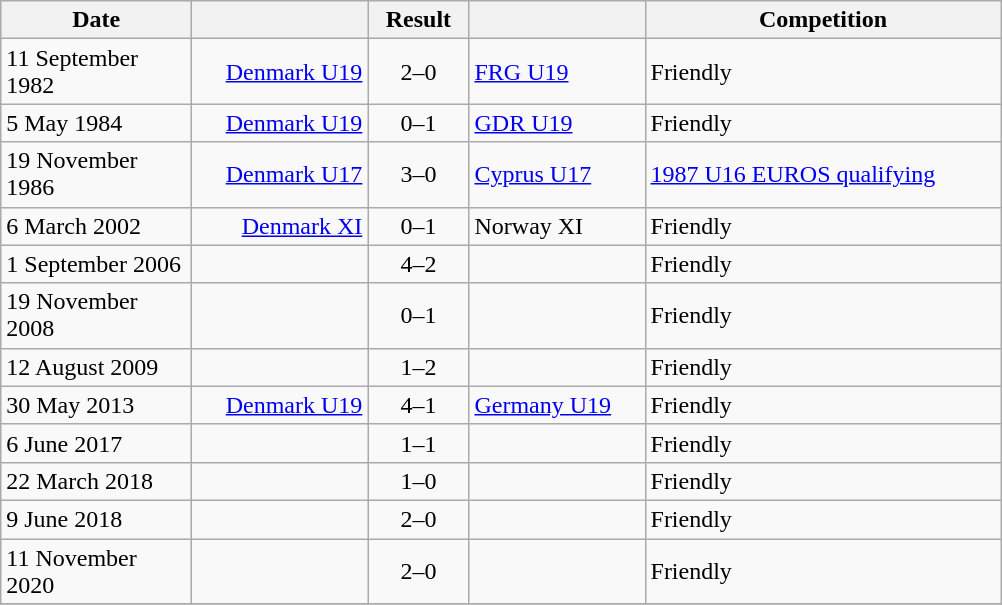<table class="wikitable">
<tr>
<th width=120>Date</th>
<th width=110></th>
<th width=60>Result</th>
<th width=110></th>
<th width=230>Competition</th>
</tr>
<tr>
<td>11 September 1982</td>
<td align=right><a href='#'>Denmark U19</a> </td>
<td align=center>2–0</td>
<td> <a href='#'>FRG U19</a></td>
<td>Friendly</td>
</tr>
<tr>
<td>5 May 1984</td>
<td align=right><a href='#'>Denmark U19</a> </td>
<td align=center>0–1</td>
<td> <a href='#'>GDR U19</a></td>
<td>Friendly</td>
</tr>
<tr>
<td>19 November 1986</td>
<td align=right><a href='#'>Denmark U17</a> </td>
<td align=center>3–0</td>
<td> <a href='#'>Cyprus U17</a></td>
<td><a href='#'>1987 U16 EUROS qualifying</a></td>
</tr>
<tr>
<td>6 March 2002</td>
<td align=right><a href='#'>Denmark XI</a> </td>
<td align=center>0–1</td>
<td> Norway XI</td>
<td>Friendly</td>
</tr>
<tr>
<td>1 September 2006</td>
<td align=right></td>
<td align=center>4–2</td>
<td></td>
<td>Friendly</td>
</tr>
<tr>
<td>19 November 2008</td>
<td align=right></td>
<td align=center>0–1</td>
<td></td>
<td>Friendly</td>
</tr>
<tr>
<td>12 August 2009</td>
<td align=right></td>
<td align=center>1–2</td>
<td></td>
<td>Friendly</td>
</tr>
<tr>
<td>30 May 2013</td>
<td align=right><a href='#'>Denmark U19</a> </td>
<td align=center>4–1</td>
<td> <a href='#'>Germany U19</a></td>
<td>Friendly</td>
</tr>
<tr>
<td>6 June 2017</td>
<td align=right></td>
<td align=center>1–1</td>
<td></td>
<td>Friendly</td>
</tr>
<tr>
<td>22 March 2018</td>
<td align=right></td>
<td align=center>1–0</td>
<td></td>
<td>Friendly</td>
</tr>
<tr>
<td>9 June 2018</td>
<td align=right></td>
<td align=center>2–0</td>
<td></td>
<td>Friendly</td>
</tr>
<tr>
<td>11 November 2020</td>
<td align=right></td>
<td align=center>2–0</td>
<td></td>
<td>Friendly</td>
</tr>
<tr>
</tr>
</table>
